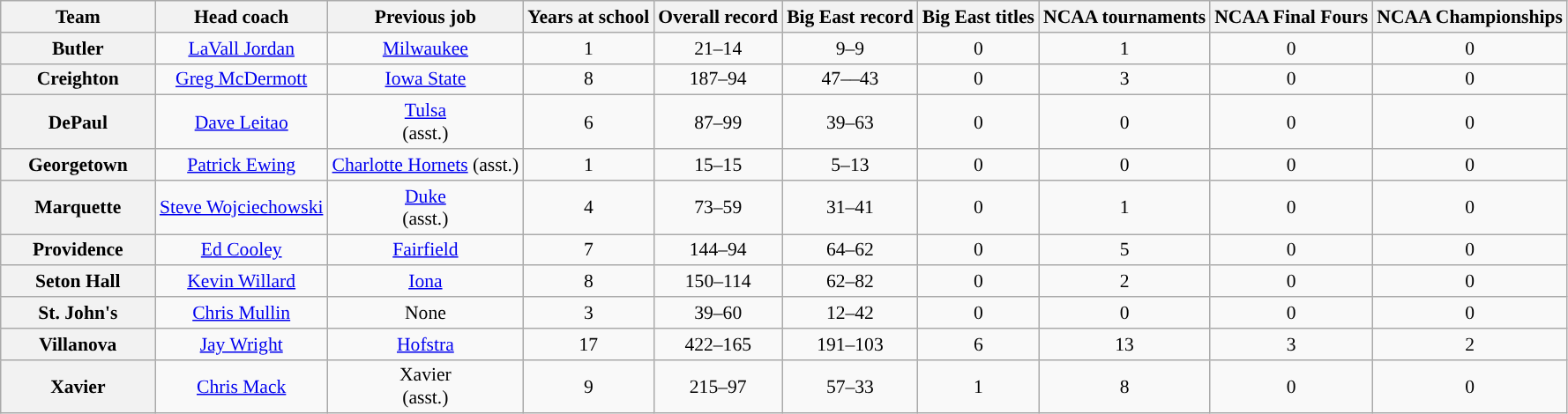<table class="wikitable sortable" style="text-align: center;font-size:90%;">
<tr>
<th width="110">Team</th>
<th>Head coach</th>
<th>Previous job</th>
<th>Years at school</th>
<th>Overall record</th>
<th>Big East record</th>
<th>Big East titles</th>
<th>NCAA tournaments</th>
<th>NCAA Final Fours</th>
<th>NCAA Championships</th>
</tr>
<tr>
<th>Butler</th>
<td><a href='#'>LaVall Jordan</a></td>
<td><a href='#'>Milwaukee</a></td>
<td>1</td>
<td>21–14</td>
<td>9–9</td>
<td>0</td>
<td>1</td>
<td>0</td>
<td>0</td>
</tr>
<tr>
<th>Creighton</th>
<td><a href='#'>Greg McDermott</a></td>
<td><a href='#'>Iowa State</a></td>
<td>8</td>
<td>187–94</td>
<td>47––43</td>
<td>0</td>
<td>3</td>
<td>0</td>
<td>0</td>
</tr>
<tr>
<th>DePaul</th>
<td><a href='#'>Dave Leitao</a></td>
<td><a href='#'>Tulsa</a><br>(asst.)</td>
<td>6</td>
<td>87–99</td>
<td>39–63</td>
<td>0</td>
<td>0</td>
<td>0</td>
<td>0</td>
</tr>
<tr>
<th>Georgetown</th>
<td><a href='#'>Patrick Ewing</a></td>
<td><a href='#'>Charlotte Hornets</a> (asst.)</td>
<td>1</td>
<td>15–15</td>
<td>5–13</td>
<td>0</td>
<td>0</td>
<td>0</td>
<td>0</td>
</tr>
<tr>
<th style=>Marquette</th>
<td><a href='#'>Steve Wojciechowski</a></td>
<td><a href='#'>Duke</a><br>(asst.)</td>
<td>4</td>
<td>73–59</td>
<td>31–41</td>
<td>0</td>
<td>1</td>
<td>0</td>
<td>0</td>
</tr>
<tr>
<th style=>Providence</th>
<td><a href='#'>Ed Cooley</a></td>
<td><a href='#'>Fairfield</a></td>
<td>7</td>
<td>144–94</td>
<td>64–62</td>
<td>0</td>
<td>5</td>
<td>0</td>
<td>0</td>
</tr>
<tr>
<th>Seton Hall</th>
<td><a href='#'>Kevin Willard</a></td>
<td><a href='#'>Iona</a></td>
<td>8</td>
<td>150–114</td>
<td>62–82</td>
<td>0</td>
<td>2</td>
<td>0</td>
<td>0</td>
</tr>
<tr>
<th>St. John's</th>
<td><a href='#'>Chris Mullin</a></td>
<td>None</td>
<td>3</td>
<td>39–60</td>
<td>12–42</td>
<td>0</td>
<td>0</td>
<td>0</td>
<td>0</td>
</tr>
<tr>
<th>Villanova</th>
<td><a href='#'>Jay Wright</a></td>
<td><a href='#'>Hofstra</a></td>
<td>17</td>
<td>422–165</td>
<td>191–103</td>
<td>6</td>
<td>13</td>
<td>3</td>
<td>2</td>
</tr>
<tr>
<th>Xavier</th>
<td><a href='#'>Chris Mack</a></td>
<td>Xavier<br>(asst.)</td>
<td>9</td>
<td>215–97</td>
<td>57–33</td>
<td>1</td>
<td>8</td>
<td>0</td>
<td>0</td>
</tr>
</table>
